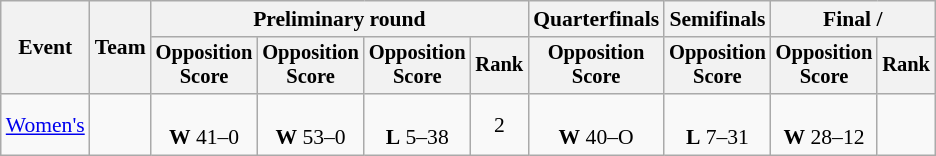<table class=wikitable style=font-size:90%;text-align:center>
<tr>
<th rowspan=2>Event</th>
<th rowspan=2>Team</th>
<th colspan=4>Preliminary round</th>
<th>Quarterfinals</th>
<th>Semifinals</th>
<th colspan=2>Final / </th>
</tr>
<tr style=font-size:95%>
<th>Opposition<br>Score</th>
<th>Opposition<br>Score</th>
<th>Opposition<br>Score</th>
<th>Rank</th>
<th>Opposition<br>Score</th>
<th>Opposition<br>Score</th>
<th>Opposition<br>Score</th>
<th>Rank</th>
</tr>
<tr>
<td align=left><a href='#'>Women's</a></td>
<td align=left></td>
<td><br><strong>W</strong> 41–0</td>
<td><br><strong>W</strong> 53–0</td>
<td><br><strong>L</strong> 5–38</td>
<td>2</td>
<td><br><strong>W</strong> 40–O</td>
<td><br><strong>L</strong> 7–31</td>
<td><br><strong>W</strong> 28–12</td>
<td></td>
</tr>
</table>
